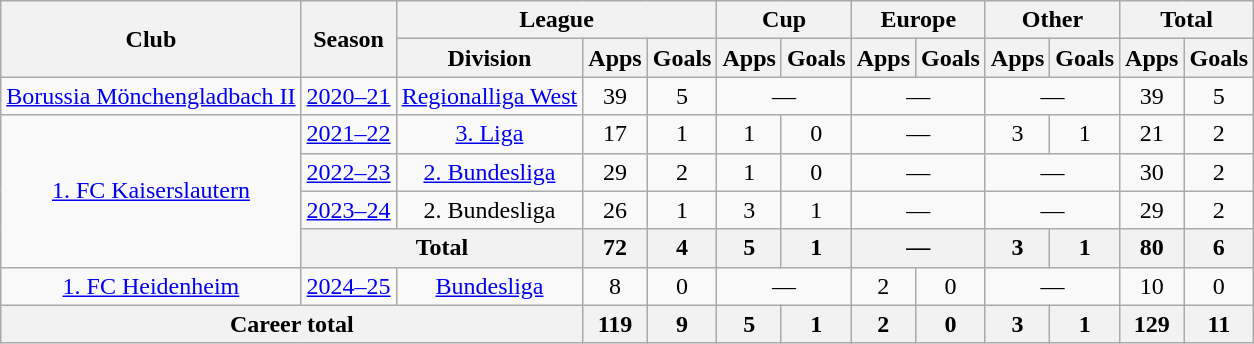<table class="wikitable" style="text-align:center">
<tr>
<th rowspan="2">Club</th>
<th rowspan="2">Season</th>
<th colspan="3">League</th>
<th colspan="2">Cup</th>
<th colspan="2">Europe</th>
<th colspan="2">Other</th>
<th colspan="2">Total</th>
</tr>
<tr>
<th>Division</th>
<th>Apps</th>
<th>Goals</th>
<th>Apps</th>
<th>Goals</th>
<th>Apps</th>
<th>Goals</th>
<th>Apps</th>
<th>Goals</th>
<th>Apps</th>
<th>Goals</th>
</tr>
<tr>
<td><a href='#'>Borussia Mönchengladbach II</a></td>
<td><a href='#'>2020–21</a></td>
<td><a href='#'>Regionalliga West</a></td>
<td>39</td>
<td>5</td>
<td colspan="2">—</td>
<td colspan="2">—</td>
<td colspan="2">—</td>
<td>39</td>
<td>5</td>
</tr>
<tr>
<td rowspan="4"><a href='#'>1. FC Kaiserslautern</a></td>
<td><a href='#'>2021–22</a></td>
<td><a href='#'>3. Liga</a></td>
<td>17</td>
<td>1</td>
<td>1</td>
<td>0</td>
<td colspan="2">—</td>
<td>3</td>
<td>1</td>
<td>21</td>
<td>2</td>
</tr>
<tr>
<td><a href='#'>2022–23</a></td>
<td><a href='#'>2. Bundesliga</a></td>
<td>29</td>
<td>2</td>
<td>1</td>
<td>0</td>
<td colspan="2">—</td>
<td colspan="2">—</td>
<td>30</td>
<td>2</td>
</tr>
<tr>
<td><a href='#'>2023–24</a></td>
<td>2. Bundesliga</td>
<td>26</td>
<td>1</td>
<td>3</td>
<td>1</td>
<td colspan="2">—</td>
<td colspan="2">—</td>
<td>29</td>
<td>2</td>
</tr>
<tr>
<th colspan="2">Total</th>
<th>72</th>
<th>4</th>
<th>5</th>
<th>1</th>
<th colspan="2">—</th>
<th>3</th>
<th>1</th>
<th>80</th>
<th>6</th>
</tr>
<tr>
<td><a href='#'>1. FC Heidenheim</a></td>
<td><a href='#'>2024–25</a></td>
<td><a href='#'>Bundesliga</a></td>
<td>8</td>
<td>0</td>
<td colspan="2">—</td>
<td>2</td>
<td>0</td>
<td colspan="2">—</td>
<td>10</td>
<td>0</td>
</tr>
<tr>
<th colspan="3">Career total</th>
<th>119</th>
<th>9</th>
<th>5</th>
<th>1</th>
<th>2</th>
<th>0</th>
<th>3</th>
<th>1</th>
<th>129</th>
<th>11</th>
</tr>
</table>
